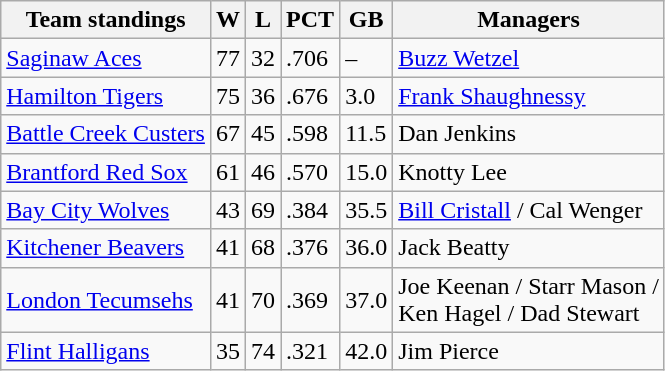<table class="wikitable">
<tr>
<th>Team standings</th>
<th>W</th>
<th>L</th>
<th>PCT</th>
<th>GB</th>
<th>Managers</th>
</tr>
<tr>
<td><a href='#'>Saginaw Aces</a></td>
<td>77</td>
<td>32</td>
<td>.706</td>
<td>–</td>
<td><a href='#'>Buzz Wetzel</a></td>
</tr>
<tr>
<td><a href='#'>Hamilton Tigers</a></td>
<td>75</td>
<td>36</td>
<td>.676</td>
<td>3.0</td>
<td><a href='#'>Frank Shaughnessy</a></td>
</tr>
<tr>
<td><a href='#'>Battle Creek Custers</a></td>
<td>67</td>
<td>45</td>
<td>.598</td>
<td>11.5</td>
<td>Dan Jenkins</td>
</tr>
<tr>
<td><a href='#'>Brantford Red Sox</a></td>
<td>61</td>
<td>46</td>
<td>.570</td>
<td>15.0</td>
<td>Knotty Lee</td>
</tr>
<tr>
<td><a href='#'>Bay City Wolves</a></td>
<td>43</td>
<td>69</td>
<td>.384</td>
<td>35.5</td>
<td><a href='#'>Bill Cristall</a> / Cal Wenger</td>
</tr>
<tr>
<td><a href='#'>Kitchener Beavers</a></td>
<td>41</td>
<td>68</td>
<td>.376</td>
<td>36.0</td>
<td>Jack Beatty</td>
</tr>
<tr>
<td><a href='#'>London Tecumsehs</a></td>
<td>41</td>
<td>70</td>
<td>.369</td>
<td>37.0</td>
<td>Joe Keenan / Starr Mason /<br> Ken Hagel / Dad Stewart</td>
</tr>
<tr>
<td><a href='#'>Flint Halligans</a></td>
<td>35</td>
<td>74</td>
<td>.321</td>
<td>42.0</td>
<td>Jim Pierce</td>
</tr>
</table>
